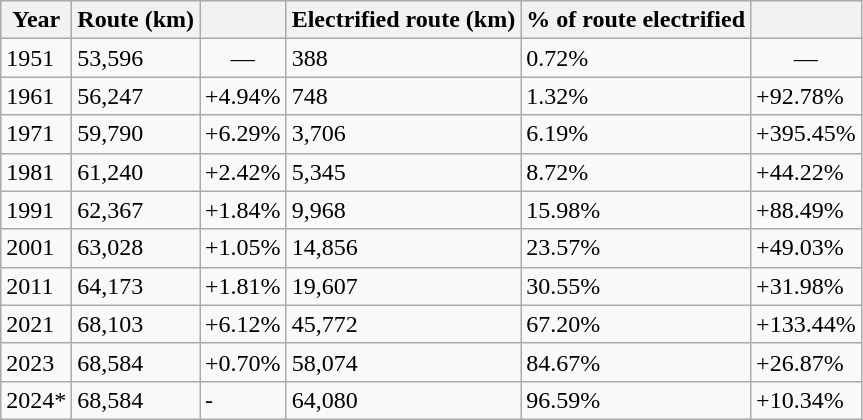<table class="wikitable">
<tr>
<th>Year</th>
<th>Route (km)</th>
<th></th>
<th>Electrified route (km)</th>
<th>% of route electrified</th>
<th></th>
</tr>
<tr>
<td>1951</td>
<td>53,596</td>
<td style="text-align:center;">—</td>
<td>388</td>
<td>0.72%</td>
<td style="text-align:center;">—</td>
</tr>
<tr>
<td>1961</td>
<td>56,247</td>
<td>+4.94%</td>
<td>748</td>
<td>1.32%</td>
<td>+92.78%</td>
</tr>
<tr>
<td>1971</td>
<td>59,790</td>
<td>+6.29%</td>
<td>3,706</td>
<td>6.19%</td>
<td>+395.45%</td>
</tr>
<tr>
<td>1981</td>
<td>61,240</td>
<td>+2.42%</td>
<td>5,345</td>
<td>8.72%</td>
<td>+44.22%</td>
</tr>
<tr>
<td>1991</td>
<td>62,367</td>
<td>+1.84%</td>
<td>9,968</td>
<td>15.98%</td>
<td>+88.49%</td>
</tr>
<tr>
<td>2001</td>
<td>63,028</td>
<td>+1.05%</td>
<td>14,856</td>
<td>23.57%</td>
<td>+49.03%</td>
</tr>
<tr>
<td>2011</td>
<td>64,173</td>
<td>+1.81%</td>
<td>19,607</td>
<td>30.55%</td>
<td>+31.98%</td>
</tr>
<tr>
<td>2021</td>
<td>68,103</td>
<td>+6.12%</td>
<td>45,772</td>
<td>67.20%</td>
<td>+133.44%</td>
</tr>
<tr>
<td>2023</td>
<td>68,584</td>
<td>+0.70%</td>
<td>58,074</td>
<td>84.67%</td>
<td>+26.87%</td>
</tr>
<tr>
<td>2024*</td>
<td>68,584</td>
<td>-</td>
<td>64,080</td>
<td>96.59%</td>
<td>+10.34%</td>
</tr>
</table>
